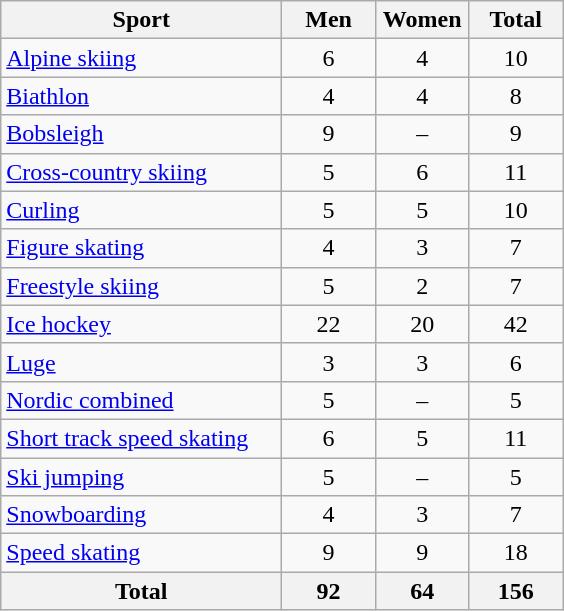<table class="wikitable sortable" style="text-align:center;">
<tr>
<th width=180>Sport</th>
<th width=55>Men</th>
<th width=55>Women</th>
<th width=55>Total</th>
</tr>
<tr>
<td align=left><a href='#'>Alpine skiing</a></td>
<td>6</td>
<td>4</td>
<td>10</td>
</tr>
<tr>
<td align=left><a href='#'>Biathlon</a></td>
<td>4</td>
<td>4</td>
<td>8</td>
</tr>
<tr>
<td align=left><a href='#'>Bobsleigh</a></td>
<td>9</td>
<td>–</td>
<td>9</td>
</tr>
<tr>
<td align=left><a href='#'>Cross-country skiing</a></td>
<td>5</td>
<td>6</td>
<td>11</td>
</tr>
<tr>
<td align=left><a href='#'>Curling</a></td>
<td>5</td>
<td>5</td>
<td>10</td>
</tr>
<tr>
<td align=left><a href='#'>Figure skating</a></td>
<td>4</td>
<td>3</td>
<td>7</td>
</tr>
<tr>
<td align=left><a href='#'>Freestyle skiing</a></td>
<td>5</td>
<td>2</td>
<td>7</td>
</tr>
<tr>
<td align=left><a href='#'>Ice hockey</a></td>
<td>22</td>
<td>20</td>
<td>42</td>
</tr>
<tr>
<td align=left><a href='#'>Luge</a></td>
<td>3</td>
<td>3</td>
<td>6</td>
</tr>
<tr>
<td align=left><a href='#'>Nordic combined</a></td>
<td>5</td>
<td>–</td>
<td>5</td>
</tr>
<tr>
<td align=left><a href='#'>Short track speed skating</a></td>
<td>6</td>
<td>5</td>
<td>11</td>
</tr>
<tr>
<td align=left><a href='#'>Ski jumping</a></td>
<td>5</td>
<td>–</td>
<td>5</td>
</tr>
<tr>
<td align=left><a href='#'>Snowboarding</a></td>
<td>4</td>
<td>3</td>
<td>7</td>
</tr>
<tr>
<td align=left><a href='#'>Speed skating</a></td>
<td>9</td>
<td>9</td>
<td>18</td>
</tr>
<tr>
<th>Total</th>
<th>92</th>
<th>64</th>
<th>156</th>
</tr>
</table>
